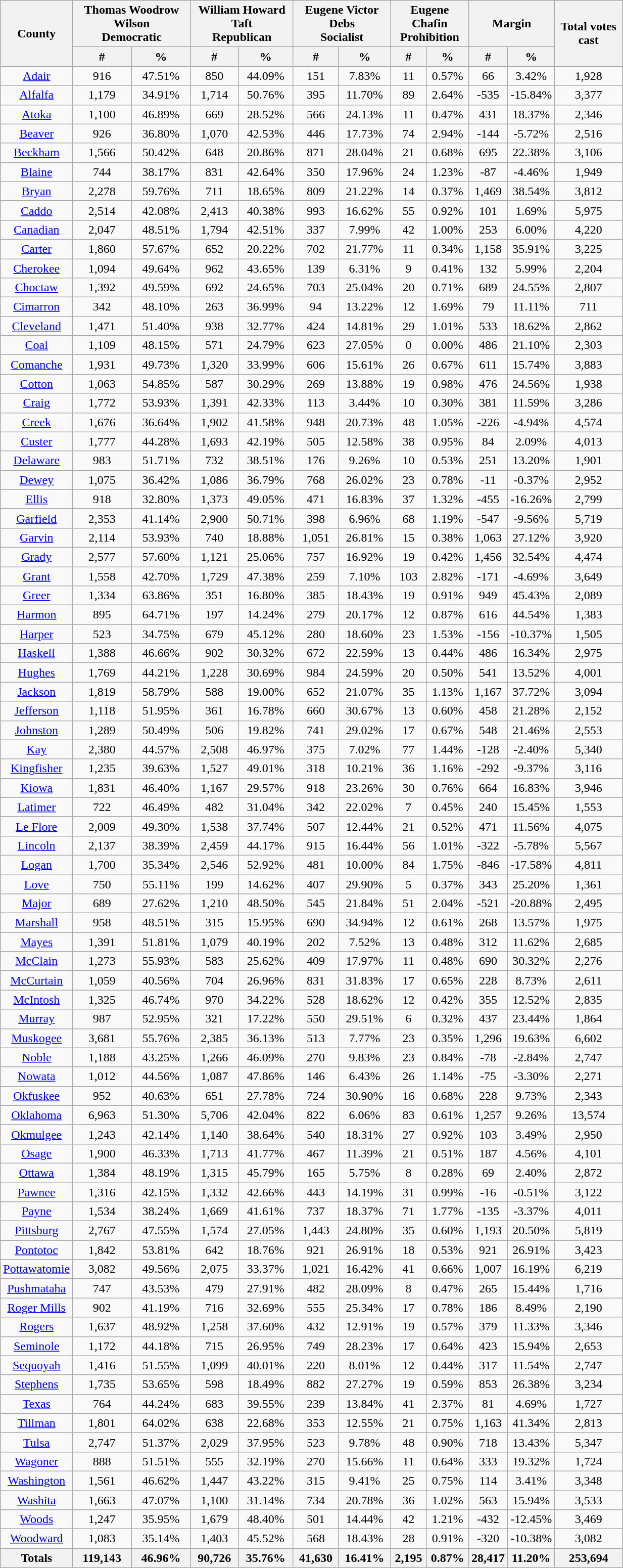<table width="65%" class="wikitable sortable">
<tr>
<th colspan="1" rowspan="2">County</th>
<th style="text-align:center;" colspan="2">Thomas Woodrow Wilson<br>Democratic</th>
<th style="text-align:center;" colspan="2">William Howard Taft<br>Republican</th>
<th style="text-align:center;" colspan="2">Eugene Victor Debs<br>Socialist</th>
<th style="text-align:center;" colspan="2">Eugene Chafin<br>Prohibition</th>
<th style="text-align:center;" colspan="2">Margin</th>
<th colspan="1" rowspan="2" style="text-align:center;">Total votes cast</th>
</tr>
<tr>
<th style="text-align:center;" data-sort-type="number">#</th>
<th style="text-align:center;" data-sort-type="number">%</th>
<th style="text-align:center;" data-sort-type="number">#</th>
<th style="text-align:center;" data-sort-type="number">%</th>
<th style="text-align:center;" data-sort-type="number">#</th>
<th style="text-align:center;" data-sort-type="number">%</th>
<th style="text-align:center;" data-sort-type="number">#</th>
<th style="text-align:center;" data-sort-type="number">%</th>
<th style="text-align:center;" data-sort-type="number">#</th>
<th style="text-align:center;" data-sort-type="number">%</th>
</tr>
<tr style="text-align:center;"|- style="text-align:center;">
<td><a href='#'>Adair</a></td>
<td>916</td>
<td>47.51%</td>
<td>850</td>
<td>44.09%</td>
<td>151</td>
<td>7.83%</td>
<td>11</td>
<td>0.57%</td>
<td>66</td>
<td>3.42%</td>
<td>1,928</td>
</tr>
<tr style="text-align:center;">
<td><a href='#'>Alfalfa</a></td>
<td>1,179</td>
<td>34.91%</td>
<td>1,714</td>
<td>50.76%</td>
<td>395</td>
<td>11.70%</td>
<td>89</td>
<td>2.64%</td>
<td>-535</td>
<td>-15.84%</td>
<td>3,377</td>
</tr>
<tr style="text-align:center;">
<td><a href='#'>Atoka</a></td>
<td>1,100</td>
<td>46.89%</td>
<td>669</td>
<td>28.52%</td>
<td>566</td>
<td>24.13%</td>
<td>11</td>
<td>0.47%</td>
<td>431</td>
<td>18.37%</td>
<td>2,346</td>
</tr>
<tr style="text-align:center;">
<td><a href='#'>Beaver</a></td>
<td>926</td>
<td>36.80%</td>
<td>1,070</td>
<td>42.53%</td>
<td>446</td>
<td>17.73%</td>
<td>74</td>
<td>2.94%</td>
<td>-144</td>
<td>-5.72%</td>
<td>2,516</td>
</tr>
<tr style="text-align:center;">
<td><a href='#'>Beckham</a></td>
<td>1,566</td>
<td>50.42%</td>
<td>648</td>
<td>20.86%</td>
<td>871</td>
<td>28.04%</td>
<td>21</td>
<td>0.68%</td>
<td>695</td>
<td>22.38%</td>
<td>3,106</td>
</tr>
<tr style="text-align:center;">
<td><a href='#'>Blaine</a></td>
<td>744</td>
<td>38.17%</td>
<td>831</td>
<td>42.64%</td>
<td>350</td>
<td>17.96%</td>
<td>24</td>
<td>1.23%</td>
<td>-87</td>
<td>-4.46%</td>
<td>1,949</td>
</tr>
<tr style="text-align:center;">
<td><a href='#'>Bryan</a></td>
<td>2,278</td>
<td>59.76%</td>
<td>711</td>
<td>18.65%</td>
<td>809</td>
<td>21.22%</td>
<td>14</td>
<td>0.37%</td>
<td>1,469</td>
<td>38.54%</td>
<td>3,812</td>
</tr>
<tr style="text-align:center;">
<td><a href='#'>Caddo</a></td>
<td>2,514</td>
<td>42.08%</td>
<td>2,413</td>
<td>40.38%</td>
<td>993</td>
<td>16.62%</td>
<td>55</td>
<td>0.92%</td>
<td>101</td>
<td>1.69%</td>
<td>5,975</td>
</tr>
<tr style="text-align:center;">
<td><a href='#'>Canadian</a></td>
<td>2,047</td>
<td>48.51%</td>
<td>1,794</td>
<td>42.51%</td>
<td>337</td>
<td>7.99%</td>
<td>42</td>
<td>1.00%</td>
<td>253</td>
<td>6.00%</td>
<td>4,220</td>
</tr>
<tr style="text-align:center;">
<td><a href='#'>Carter</a></td>
<td>1,860</td>
<td>57.67%</td>
<td>652</td>
<td>20.22%</td>
<td>702</td>
<td>21.77%</td>
<td>11</td>
<td>0.34%</td>
<td>1,158</td>
<td>35.91%</td>
<td>3,225</td>
</tr>
<tr style="text-align:center;">
<td><a href='#'>Cherokee</a></td>
<td>1,094</td>
<td>49.64%</td>
<td>962</td>
<td>43.65%</td>
<td>139</td>
<td>6.31%</td>
<td>9</td>
<td>0.41%</td>
<td>132</td>
<td>5.99%</td>
<td>2,204</td>
</tr>
<tr style="text-align:center;">
<td><a href='#'>Choctaw</a></td>
<td>1,392</td>
<td>49.59%</td>
<td>692</td>
<td>24.65%</td>
<td>703</td>
<td>25.04%</td>
<td>20</td>
<td>0.71%</td>
<td>689</td>
<td>24.55%</td>
<td>2,807</td>
</tr>
<tr style="text-align:center;">
<td><a href='#'>Cimarron</a></td>
<td>342</td>
<td>48.10%</td>
<td>263</td>
<td>36.99%</td>
<td>94</td>
<td>13.22%</td>
<td>12</td>
<td>1.69%</td>
<td>79</td>
<td>11.11%</td>
<td>711</td>
</tr>
<tr style="text-align:center;">
<td><a href='#'>Cleveland</a></td>
<td>1,471</td>
<td>51.40%</td>
<td>938</td>
<td>32.77%</td>
<td>424</td>
<td>14.81%</td>
<td>29</td>
<td>1.01%</td>
<td>533</td>
<td>18.62%</td>
<td>2,862</td>
</tr>
<tr style="text-align:center;">
<td><a href='#'>Coal</a></td>
<td>1,109</td>
<td>48.15%</td>
<td>571</td>
<td>24.79%</td>
<td>623</td>
<td>27.05%</td>
<td>0</td>
<td>0.00%</td>
<td>486</td>
<td>21.10%</td>
<td>2,303</td>
</tr>
<tr style="text-align:center;">
<td><a href='#'>Comanche</a></td>
<td>1,931</td>
<td>49.73%</td>
<td>1,320</td>
<td>33.99%</td>
<td>606</td>
<td>15.61%</td>
<td>26</td>
<td>0.67%</td>
<td>611</td>
<td>15.74%</td>
<td>3,883</td>
</tr>
<tr style="text-align:center;">
<td><a href='#'>Cotton</a></td>
<td>1,063</td>
<td>54.85%</td>
<td>587</td>
<td>30.29%</td>
<td>269</td>
<td>13.88%</td>
<td>19</td>
<td>0.98%</td>
<td>476</td>
<td>24.56%</td>
<td>1,938</td>
</tr>
<tr style="text-align:center;">
<td><a href='#'>Craig</a></td>
<td>1,772</td>
<td>53.93%</td>
<td>1,391</td>
<td>42.33%</td>
<td>113</td>
<td>3.44%</td>
<td>10</td>
<td>0.30%</td>
<td>381</td>
<td>11.59%</td>
<td>3,286</td>
</tr>
<tr style="text-align:center;">
<td><a href='#'>Creek</a></td>
<td>1,676</td>
<td>36.64%</td>
<td>1,902</td>
<td>41.58%</td>
<td>948</td>
<td>20.73%</td>
<td>48</td>
<td>1.05%</td>
<td>-226</td>
<td>-4.94%</td>
<td>4,574</td>
</tr>
<tr style="text-align:center;">
<td><a href='#'>Custer</a></td>
<td>1,777</td>
<td>44.28%</td>
<td>1,693</td>
<td>42.19%</td>
<td>505</td>
<td>12.58%</td>
<td>38</td>
<td>0.95%</td>
<td>84</td>
<td>2.09%</td>
<td>4,013</td>
</tr>
<tr style="text-align:center;">
<td><a href='#'>Delaware</a></td>
<td>983</td>
<td>51.71%</td>
<td>732</td>
<td>38.51%</td>
<td>176</td>
<td>9.26%</td>
<td>10</td>
<td>0.53%</td>
<td>251</td>
<td>13.20%</td>
<td>1,901</td>
</tr>
<tr style="text-align:center;">
<td><a href='#'>Dewey</a></td>
<td>1,075</td>
<td>36.42%</td>
<td>1,086</td>
<td>36.79%</td>
<td>768</td>
<td>26.02%</td>
<td>23</td>
<td>0.78%</td>
<td>-11</td>
<td>-0.37%</td>
<td>2,952</td>
</tr>
<tr style="text-align:center;">
<td><a href='#'>Ellis</a></td>
<td>918</td>
<td>32.80%</td>
<td>1,373</td>
<td>49.05%</td>
<td>471</td>
<td>16.83%</td>
<td>37</td>
<td>1.32%</td>
<td>-455</td>
<td>-16.26%</td>
<td>2,799</td>
</tr>
<tr style="text-align:center;">
<td><a href='#'>Garfield</a></td>
<td>2,353</td>
<td>41.14%</td>
<td>2,900</td>
<td>50.71%</td>
<td>398</td>
<td>6.96%</td>
<td>68</td>
<td>1.19%</td>
<td>-547</td>
<td>-9.56%</td>
<td>5,719</td>
</tr>
<tr style="text-align:center;">
<td><a href='#'>Garvin</a></td>
<td>2,114</td>
<td>53.93%</td>
<td>740</td>
<td>18.88%</td>
<td>1,051</td>
<td>26.81%</td>
<td>15</td>
<td>0.38%</td>
<td>1,063</td>
<td>27.12%</td>
<td>3,920</td>
</tr>
<tr style="text-align:center;">
<td><a href='#'>Grady</a></td>
<td>2,577</td>
<td>57.60%</td>
<td>1,121</td>
<td>25.06%</td>
<td>757</td>
<td>16.92%</td>
<td>19</td>
<td>0.42%</td>
<td>1,456</td>
<td>32.54%</td>
<td>4,474</td>
</tr>
<tr style="text-align:center;">
<td><a href='#'>Grant</a></td>
<td>1,558</td>
<td>42.70%</td>
<td>1,729</td>
<td>47.38%</td>
<td>259</td>
<td>7.10%</td>
<td>103</td>
<td>2.82%</td>
<td>-171</td>
<td>-4.69%</td>
<td>3,649</td>
</tr>
<tr style="text-align:center;">
<td><a href='#'>Greer</a></td>
<td>1,334</td>
<td>63.86%</td>
<td>351</td>
<td>16.80%</td>
<td>385</td>
<td>18.43%</td>
<td>19</td>
<td>0.91%</td>
<td>949</td>
<td>45.43%</td>
<td>2,089</td>
</tr>
<tr style="text-align:center;">
<td><a href='#'>Harmon</a></td>
<td>895</td>
<td>64.71%</td>
<td>197</td>
<td>14.24%</td>
<td>279</td>
<td>20.17%</td>
<td>12</td>
<td>0.87%</td>
<td>616</td>
<td>44.54%</td>
<td>1,383</td>
</tr>
<tr style="text-align:center;">
<td><a href='#'>Harper</a></td>
<td>523</td>
<td>34.75%</td>
<td>679</td>
<td>45.12%</td>
<td>280</td>
<td>18.60%</td>
<td>23</td>
<td>1.53%</td>
<td>-156</td>
<td>-10.37%</td>
<td>1,505</td>
</tr>
<tr style="text-align:center;">
<td><a href='#'>Haskell</a></td>
<td>1,388</td>
<td>46.66%</td>
<td>902</td>
<td>30.32%</td>
<td>672</td>
<td>22.59%</td>
<td>13</td>
<td>0.44%</td>
<td>486</td>
<td>16.34%</td>
<td>2,975</td>
</tr>
<tr style="text-align:center;">
<td><a href='#'>Hughes</a></td>
<td>1,769</td>
<td>44.21%</td>
<td>1,228</td>
<td>30.69%</td>
<td>984</td>
<td>24.59%</td>
<td>20</td>
<td>0.50%</td>
<td>541</td>
<td>13.52%</td>
<td>4,001</td>
</tr>
<tr style="text-align:center;">
<td><a href='#'>Jackson</a></td>
<td>1,819</td>
<td>58.79%</td>
<td>588</td>
<td>19.00%</td>
<td>652</td>
<td>21.07%</td>
<td>35</td>
<td>1.13%</td>
<td>1,167</td>
<td>37.72%</td>
<td>3,094</td>
</tr>
<tr style="text-align:center;">
<td><a href='#'>Jefferson</a></td>
<td>1,118</td>
<td>51.95%</td>
<td>361</td>
<td>16.78%</td>
<td>660</td>
<td>30.67%</td>
<td>13</td>
<td>0.60%</td>
<td>458</td>
<td>21.28%</td>
<td>2,152</td>
</tr>
<tr style="text-align:center;">
<td><a href='#'>Johnston</a></td>
<td>1,289</td>
<td>50.49%</td>
<td>506</td>
<td>19.82%</td>
<td>741</td>
<td>29.02%</td>
<td>17</td>
<td>0.67%</td>
<td>548</td>
<td>21.46%</td>
<td>2,553</td>
</tr>
<tr style="text-align:center;">
<td><a href='#'>Kay</a></td>
<td>2,380</td>
<td>44.57%</td>
<td>2,508</td>
<td>46.97%</td>
<td>375</td>
<td>7.02%</td>
<td>77</td>
<td>1.44%</td>
<td>-128</td>
<td>-2.40%</td>
<td>5,340</td>
</tr>
<tr style="text-align:center;">
<td><a href='#'>Kingfisher</a></td>
<td>1,235</td>
<td>39.63%</td>
<td>1,527</td>
<td>49.01%</td>
<td>318</td>
<td>10.21%</td>
<td>36</td>
<td>1.16%</td>
<td>-292</td>
<td>-9.37%</td>
<td>3,116</td>
</tr>
<tr style="text-align:center;">
<td><a href='#'>Kiowa</a></td>
<td>1,831</td>
<td>46.40%</td>
<td>1,167</td>
<td>29.57%</td>
<td>918</td>
<td>23.26%</td>
<td>30</td>
<td>0.76%</td>
<td>664</td>
<td>16.83%</td>
<td>3,946</td>
</tr>
<tr style="text-align:center;">
<td><a href='#'>Latimer</a></td>
<td>722</td>
<td>46.49%</td>
<td>482</td>
<td>31.04%</td>
<td>342</td>
<td>22.02%</td>
<td>7</td>
<td>0.45%</td>
<td>240</td>
<td>15.45%</td>
<td>1,553</td>
</tr>
<tr style="text-align:center;">
<td><a href='#'>Le Flore</a></td>
<td>2,009</td>
<td>49.30%</td>
<td>1,538</td>
<td>37.74%</td>
<td>507</td>
<td>12.44%</td>
<td>21</td>
<td>0.52%</td>
<td>471</td>
<td>11.56%</td>
<td>4,075</td>
</tr>
<tr style="text-align:center;">
<td><a href='#'>Lincoln</a></td>
<td>2,137</td>
<td>38.39%</td>
<td>2,459</td>
<td>44.17%</td>
<td>915</td>
<td>16.44%</td>
<td>56</td>
<td>1.01%</td>
<td>-322</td>
<td>-5.78%</td>
<td>5,567</td>
</tr>
<tr style="text-align:center;">
<td><a href='#'>Logan</a></td>
<td>1,700</td>
<td>35.34%</td>
<td>2,546</td>
<td>52.92%</td>
<td>481</td>
<td>10.00%</td>
<td>84</td>
<td>1.75%</td>
<td>-846</td>
<td>-17.58%</td>
<td>4,811</td>
</tr>
<tr style="text-align:center;">
<td><a href='#'>Love</a></td>
<td>750</td>
<td>55.11%</td>
<td>199</td>
<td>14.62%</td>
<td>407</td>
<td>29.90%</td>
<td>5</td>
<td>0.37%</td>
<td>343</td>
<td>25.20%</td>
<td>1,361</td>
</tr>
<tr style="text-align:center;">
<td><a href='#'>Major</a></td>
<td>689</td>
<td>27.62%</td>
<td>1,210</td>
<td>48.50%</td>
<td>545</td>
<td>21.84%</td>
<td>51</td>
<td>2.04%</td>
<td>-521</td>
<td>-20.88%</td>
<td>2,495</td>
</tr>
<tr style="text-align:center;">
<td><a href='#'>Marshall</a></td>
<td>958</td>
<td>48.51%</td>
<td>315</td>
<td>15.95%</td>
<td>690</td>
<td>34.94%</td>
<td>12</td>
<td>0.61%</td>
<td>268</td>
<td>13.57%</td>
<td>1,975</td>
</tr>
<tr style="text-align:center;">
<td><a href='#'>Mayes</a></td>
<td>1,391</td>
<td>51.81%</td>
<td>1,079</td>
<td>40.19%</td>
<td>202</td>
<td>7.52%</td>
<td>13</td>
<td>0.48%</td>
<td>312</td>
<td>11.62%</td>
<td>2,685</td>
</tr>
<tr style="text-align:center;">
<td><a href='#'>McClain</a></td>
<td>1,273</td>
<td>55.93%</td>
<td>583</td>
<td>25.62%</td>
<td>409</td>
<td>17.97%</td>
<td>11</td>
<td>0.48%</td>
<td>690</td>
<td>30.32%</td>
<td>2,276</td>
</tr>
<tr style="text-align:center;">
<td><a href='#'>McCurtain</a></td>
<td>1,059</td>
<td>40.56%</td>
<td>704</td>
<td>26.96%</td>
<td>831</td>
<td>31.83%</td>
<td>17</td>
<td>0.65%</td>
<td>228</td>
<td>8.73%</td>
<td>2,611</td>
</tr>
<tr style="text-align:center;">
<td><a href='#'>McIntosh</a></td>
<td>1,325</td>
<td>46.74%</td>
<td>970</td>
<td>34.22%</td>
<td>528</td>
<td>18.62%</td>
<td>12</td>
<td>0.42%</td>
<td>355</td>
<td>12.52%</td>
<td>2,835</td>
</tr>
<tr style="text-align:center;">
<td><a href='#'>Murray</a></td>
<td>987</td>
<td>52.95%</td>
<td>321</td>
<td>17.22%</td>
<td>550</td>
<td>29.51%</td>
<td>6</td>
<td>0.32%</td>
<td>437</td>
<td>23.44%</td>
<td>1,864</td>
</tr>
<tr style="text-align:center;">
<td><a href='#'>Muskogee</a></td>
<td>3,681</td>
<td>55.76%</td>
<td>2,385</td>
<td>36.13%</td>
<td>513</td>
<td>7.77%</td>
<td>23</td>
<td>0.35%</td>
<td>1,296</td>
<td>19.63%</td>
<td>6,602</td>
</tr>
<tr style="text-align:center;">
<td><a href='#'>Noble</a></td>
<td>1,188</td>
<td>43.25%</td>
<td>1,266</td>
<td>46.09%</td>
<td>270</td>
<td>9.83%</td>
<td>23</td>
<td>0.84%</td>
<td>-78</td>
<td>-2.84%</td>
<td>2,747</td>
</tr>
<tr style="text-align:center;">
<td><a href='#'>Nowata</a></td>
<td>1,012</td>
<td>44.56%</td>
<td>1,087</td>
<td>47.86%</td>
<td>146</td>
<td>6.43%</td>
<td>26</td>
<td>1.14%</td>
<td>-75</td>
<td>-3.30%</td>
<td>2,271</td>
</tr>
<tr style="text-align:center;">
<td><a href='#'>Okfuskee</a></td>
<td>952</td>
<td>40.63%</td>
<td>651</td>
<td>27.78%</td>
<td>724</td>
<td>30.90%</td>
<td>16</td>
<td>0.68%</td>
<td>228</td>
<td>9.73%</td>
<td>2,343</td>
</tr>
<tr style="text-align:center;">
<td><a href='#'>Oklahoma</a></td>
<td>6,963</td>
<td>51.30%</td>
<td>5,706</td>
<td>42.04%</td>
<td>822</td>
<td>6.06%</td>
<td>83</td>
<td>0.61%</td>
<td>1,257</td>
<td>9.26%</td>
<td>13,574</td>
</tr>
<tr style="text-align:center;">
<td><a href='#'>Okmulgee</a></td>
<td>1,243</td>
<td>42.14%</td>
<td>1,140</td>
<td>38.64%</td>
<td>540</td>
<td>18.31%</td>
<td>27</td>
<td>0.92%</td>
<td>103</td>
<td>3.49%</td>
<td>2,950</td>
</tr>
<tr style="text-align:center;">
<td><a href='#'>Osage</a></td>
<td>1,900</td>
<td>46.33%</td>
<td>1,713</td>
<td>41.77%</td>
<td>467</td>
<td>11.39%</td>
<td>21</td>
<td>0.51%</td>
<td>187</td>
<td>4.56%</td>
<td>4,101</td>
</tr>
<tr style="text-align:center;">
<td><a href='#'>Ottawa</a></td>
<td>1,384</td>
<td>48.19%</td>
<td>1,315</td>
<td>45.79%</td>
<td>165</td>
<td>5.75%</td>
<td>8</td>
<td>0.28%</td>
<td>69</td>
<td>2.40%</td>
<td>2,872</td>
</tr>
<tr style="text-align:center;">
<td><a href='#'>Pawnee</a></td>
<td>1,316</td>
<td>42.15%</td>
<td>1,332</td>
<td>42.66%</td>
<td>443</td>
<td>14.19%</td>
<td>31</td>
<td>0.99%</td>
<td>-16</td>
<td>-0.51%</td>
<td>3,122</td>
</tr>
<tr style="text-align:center;">
<td><a href='#'>Payne</a></td>
<td>1,534</td>
<td>38.24%</td>
<td>1,669</td>
<td>41.61%</td>
<td>737</td>
<td>18.37%</td>
<td>71</td>
<td>1.77%</td>
<td>-135</td>
<td>-3.37%</td>
<td>4,011</td>
</tr>
<tr style="text-align:center;">
<td><a href='#'>Pittsburg</a></td>
<td>2,767</td>
<td>47.55%</td>
<td>1,574</td>
<td>27.05%</td>
<td>1,443</td>
<td>24.80%</td>
<td>35</td>
<td>0.60%</td>
<td>1,193</td>
<td>20.50%</td>
<td>5,819</td>
</tr>
<tr style="text-align:center;">
<td><a href='#'>Pontotoc</a></td>
<td>1,842</td>
<td>53.81%</td>
<td>642</td>
<td>18.76%</td>
<td>921</td>
<td>26.91%</td>
<td>18</td>
<td>0.53%</td>
<td>921</td>
<td>26.91%</td>
<td>3,423</td>
</tr>
<tr style="text-align:center;">
<td><a href='#'>Pottawatomie</a></td>
<td>3,082</td>
<td>49.56%</td>
<td>2,075</td>
<td>33.37%</td>
<td>1,021</td>
<td>16.42%</td>
<td>41</td>
<td>0.66%</td>
<td>1,007</td>
<td>16.19%</td>
<td>6,219</td>
</tr>
<tr style="text-align:center;">
<td><a href='#'>Pushmataha</a></td>
<td>747</td>
<td>43.53%</td>
<td>479</td>
<td>27.91%</td>
<td>482</td>
<td>28.09%</td>
<td>8</td>
<td>0.47%</td>
<td>265</td>
<td>15.44%</td>
<td>1,716</td>
</tr>
<tr style="text-align:center;">
<td><a href='#'>Roger Mills</a></td>
<td>902</td>
<td>41.19%</td>
<td>716</td>
<td>32.69%</td>
<td>555</td>
<td>25.34%</td>
<td>17</td>
<td>0.78%</td>
<td>186</td>
<td>8.49%</td>
<td>2,190</td>
</tr>
<tr style="text-align:center;">
<td><a href='#'>Rogers</a></td>
<td>1,637</td>
<td>48.92%</td>
<td>1,258</td>
<td>37.60%</td>
<td>432</td>
<td>12.91%</td>
<td>19</td>
<td>0.57%</td>
<td>379</td>
<td>11.33%</td>
<td>3,346</td>
</tr>
<tr style="text-align:center;">
<td><a href='#'>Seminole</a></td>
<td>1,172</td>
<td>44.18%</td>
<td>715</td>
<td>26.95%</td>
<td>749</td>
<td>28.23%</td>
<td>17</td>
<td>0.64%</td>
<td>423</td>
<td>15.94%</td>
<td>2,653</td>
</tr>
<tr style="text-align:center;">
<td><a href='#'>Sequoyah</a></td>
<td>1,416</td>
<td>51.55%</td>
<td>1,099</td>
<td>40.01%</td>
<td>220</td>
<td>8.01%</td>
<td>12</td>
<td>0.44%</td>
<td>317</td>
<td>11.54%</td>
<td>2,747</td>
</tr>
<tr style="text-align:center;">
<td><a href='#'>Stephens</a></td>
<td>1,735</td>
<td>53.65%</td>
<td>598</td>
<td>18.49%</td>
<td>882</td>
<td>27.27%</td>
<td>19</td>
<td>0.59%</td>
<td>853</td>
<td>26.38%</td>
<td>3,234</td>
</tr>
<tr style="text-align:center;">
<td><a href='#'>Texas</a></td>
<td>764</td>
<td>44.24%</td>
<td>683</td>
<td>39.55%</td>
<td>239</td>
<td>13.84%</td>
<td>41</td>
<td>2.37%</td>
<td>81</td>
<td>4.69%</td>
<td>1,727</td>
</tr>
<tr style="text-align:center;">
<td><a href='#'>Tillman</a></td>
<td>1,801</td>
<td>64.02%</td>
<td>638</td>
<td>22.68%</td>
<td>353</td>
<td>12.55%</td>
<td>21</td>
<td>0.75%</td>
<td>1,163</td>
<td>41.34%</td>
<td>2,813</td>
</tr>
<tr style="text-align:center;">
<td><a href='#'>Tulsa</a></td>
<td>2,747</td>
<td>51.37%</td>
<td>2,029</td>
<td>37.95%</td>
<td>523</td>
<td>9.78%</td>
<td>48</td>
<td>0.90%</td>
<td>718</td>
<td>13.43%</td>
<td>5,347</td>
</tr>
<tr style="text-align:center;">
<td><a href='#'>Wagoner</a></td>
<td>888</td>
<td>51.51%</td>
<td>555</td>
<td>32.19%</td>
<td>270</td>
<td>15.66%</td>
<td>11</td>
<td>0.64%</td>
<td>333</td>
<td>19.32%</td>
<td>1,724</td>
</tr>
<tr style="text-align:center;">
<td><a href='#'>Washington</a></td>
<td>1,561</td>
<td>46.62%</td>
<td>1,447</td>
<td>43.22%</td>
<td>315</td>
<td>9.41%</td>
<td>25</td>
<td>0.75%</td>
<td>114</td>
<td>3.41%</td>
<td>3,348</td>
</tr>
<tr style="text-align:center;">
<td><a href='#'>Washita</a></td>
<td>1,663</td>
<td>47.07%</td>
<td>1,100</td>
<td>31.14%</td>
<td>734</td>
<td>20.78%</td>
<td>36</td>
<td>1.02%</td>
<td>563</td>
<td>15.94%</td>
<td>3,533</td>
</tr>
<tr style="text-align:center;">
<td><a href='#'>Woods</a></td>
<td>1,247</td>
<td>35.95%</td>
<td>1,679</td>
<td>48.40%</td>
<td>501</td>
<td>14.44%</td>
<td>42</td>
<td>1.21%</td>
<td>-432</td>
<td>-12.45%</td>
<td>3,469</td>
</tr>
<tr style="text-align:center;">
<td><a href='#'>Woodward</a></td>
<td>1,083</td>
<td>35.14%</td>
<td>1,403</td>
<td>45.52%</td>
<td>568</td>
<td>18.43%</td>
<td>28</td>
<td>0.91%</td>
<td>-320</td>
<td>-10.38%</td>
<td>3,082</td>
</tr>
<tr style="text-align:center;">
<th>Totals</th>
<th>119,143</th>
<th>46.96%</th>
<th>90,726</th>
<th>35.76%</th>
<th>41,630</th>
<th>16.41%</th>
<th>2,195</th>
<th>0.87%</th>
<th>28,417</th>
<th>11.20%</th>
<th>253,694</th>
</tr>
</table>
